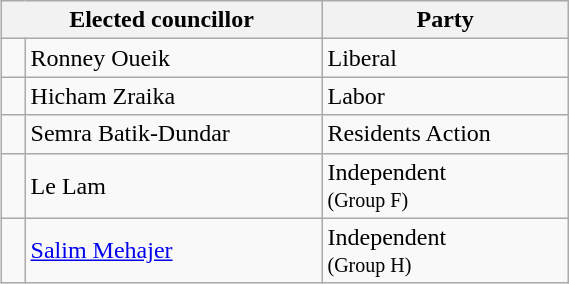<table class="wikitable" style="float:right;clear:right;width:30%">
<tr>
<th colspan="2">Elected councillor</th>
<th>Party</th>
</tr>
<tr>
<td> </td>
<td>Ronney Oueik</td>
<td>Liberal</td>
</tr>
<tr>
<td> </td>
<td>Hicham Zraika</td>
<td>Labor</td>
</tr>
<tr>
<td> </td>
<td>Semra Batik-Dundar</td>
<td>Residents Action</td>
</tr>
<tr>
<td> </td>
<td>Le Lam</td>
<td>Independent <br> <small> (Group F) </small></td>
</tr>
<tr>
<td> </td>
<td><a href='#'>Salim Mehajer</a></td>
<td>Independent <br> <small> (Group H) </small></td>
</tr>
</table>
